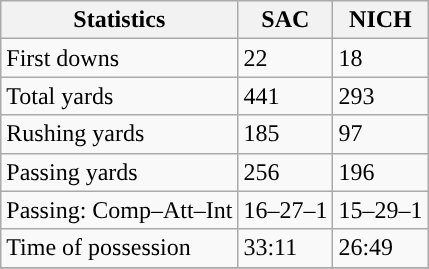<table class="wikitable" style="float: left;">
<tr>
<th>Statistics</th>
<th>SAC</th>
<th>NICH</th>
</tr>
<tr>
<td>First downs</td>
<td>22</td>
<td>18</td>
</tr>
<tr>
<td>Total yards</td>
<td>441</td>
<td>293</td>
</tr>
<tr>
<td>Rushing yards</td>
<td>185</td>
<td>97</td>
</tr>
<tr>
<td>Passing yards</td>
<td>256</td>
<td>196</td>
</tr>
<tr>
<td>Passing: Comp–Att–Int</td>
<td>16–27–1</td>
<td>15–29–1</td>
</tr>
<tr>
<td>Time of possession</td>
<td>33:11</td>
<td>26:49</td>
</tr>
<tr>
</tr>
</table>
